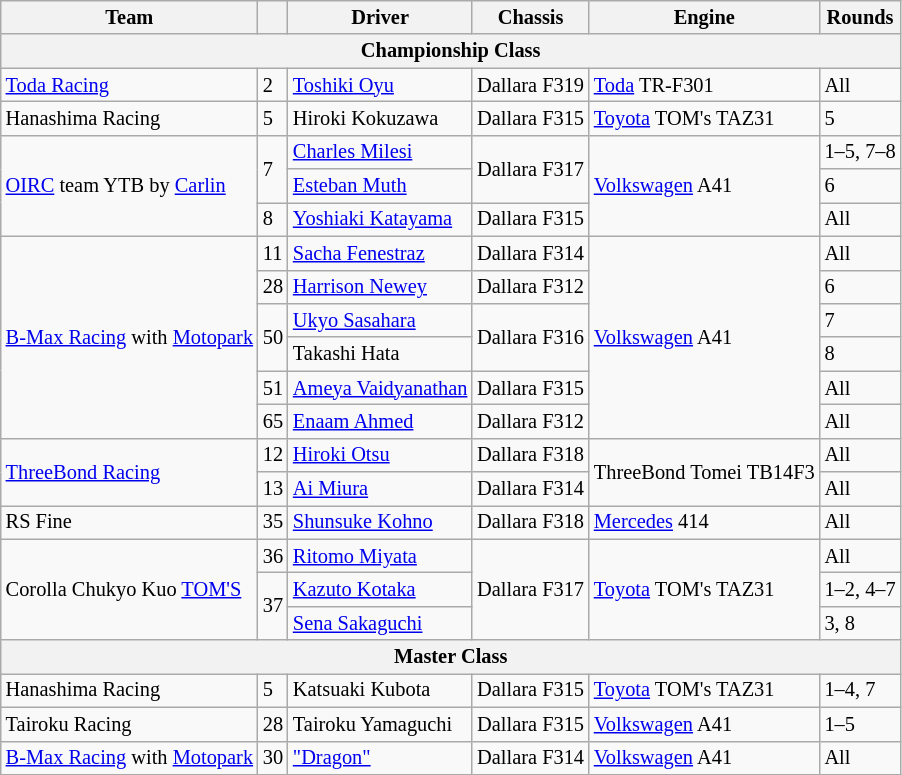<table class="wikitable" style="font-size:85%">
<tr>
<th>Team</th>
<th></th>
<th>Driver</th>
<th>Chassis</th>
<th>Engine</th>
<th>Rounds</th>
</tr>
<tr>
<th colspan=6>Championship Class</th>
</tr>
<tr>
<td><a href='#'>Toda Racing</a></td>
<td>2</td>
<td> <a href='#'>Toshiki Oyu</a></td>
<td>Dallara F319</td>
<td><a href='#'>Toda</a> TR-F301</td>
<td>All</td>
</tr>
<tr>
<td>Hanashima Racing</td>
<td>5</td>
<td> Hiroki Kokuzawa</td>
<td>Dallara F315</td>
<td><a href='#'>Toyota</a> TOM's TAZ31</td>
<td>5</td>
</tr>
<tr>
<td rowspan=3><a href='#'>OIRC</a> team YTB by <a href='#'>Carlin</a></td>
<td rowspan=2>7</td>
<td> <a href='#'>Charles Milesi</a></td>
<td rowspan=2>Dallara F317</td>
<td rowspan=3><a href='#'>Volkswagen</a> A41</td>
<td>1–5, 7–8</td>
</tr>
<tr>
<td> <a href='#'>Esteban Muth</a></td>
<td>6</td>
</tr>
<tr>
<td>8</td>
<td> <a href='#'>Yoshiaki Katayama</a></td>
<td>Dallara F315</td>
<td>All</td>
</tr>
<tr>
<td rowspan=6><a href='#'>B-Max Racing</a> with <a href='#'>Motopark</a></td>
<td>11</td>
<td> <a href='#'>Sacha Fenestraz</a></td>
<td>Dallara F314</td>
<td rowspan=6><a href='#'>Volkswagen</a> A41</td>
<td>All</td>
</tr>
<tr>
<td>28</td>
<td> <a href='#'>Harrison Newey</a></td>
<td>Dallara F312</td>
<td>6</td>
</tr>
<tr>
<td rowspan=2>50</td>
<td> <a href='#'>Ukyo Sasahara</a></td>
<td rowspan=2>Dallara F316</td>
<td>7</td>
</tr>
<tr>
<td> Takashi Hata</td>
<td>8</td>
</tr>
<tr>
<td>51</td>
<td> <a href='#'>Ameya Vaidyanathan</a></td>
<td>Dallara F315</td>
<td>All</td>
</tr>
<tr>
<td>65</td>
<td> <a href='#'>Enaam Ahmed</a></td>
<td>Dallara F312</td>
<td>All</td>
</tr>
<tr>
<td rowspan=2><a href='#'>ThreeBond Racing</a></td>
<td>12</td>
<td> <a href='#'>Hiroki Otsu</a></td>
<td>Dallara F318</td>
<td rowspan=2>ThreeBond Tomei TB14F3</td>
<td>All</td>
</tr>
<tr>
<td>13</td>
<td> <a href='#'>Ai Miura</a></td>
<td>Dallara F314</td>
<td>All</td>
</tr>
<tr>
<td>RS Fine</td>
<td>35</td>
<td> <a href='#'>Shunsuke Kohno</a></td>
<td>Dallara F318</td>
<td><a href='#'>Mercedes</a> 414</td>
<td>All</td>
</tr>
<tr>
<td rowspan=3>Corolla Chukyo Kuo <a href='#'>TOM'S</a></td>
<td>36</td>
<td> <a href='#'>Ritomo Miyata</a></td>
<td rowspan=3>Dallara F317</td>
<td rowspan=3><a href='#'>Toyota</a> TOM's TAZ31</td>
<td>All</td>
</tr>
<tr>
<td rowspan=2>37</td>
<td> <a href='#'>Kazuto Kotaka</a></td>
<td>1–2, 4–7</td>
</tr>
<tr>
<td> <a href='#'>Sena Sakaguchi</a></td>
<td>3, 8</td>
</tr>
<tr>
<th colspan=6>Master Class</th>
</tr>
<tr>
<td>Hanashima Racing</td>
<td>5</td>
<td> Katsuaki Kubota</td>
<td>Dallara F315</td>
<td><a href='#'>Toyota</a> TOM's TAZ31</td>
<td>1–4, 7</td>
</tr>
<tr>
<td>Tairoku Racing</td>
<td>28</td>
<td> Tairoku Yamaguchi</td>
<td>Dallara F315</td>
<td><a href='#'>Volkswagen</a> A41</td>
<td>1–5</td>
</tr>
<tr>
<td><a href='#'>B-Max Racing</a> with <a href='#'>Motopark</a></td>
<td>30</td>
<td> <a href='#'>"Dragon"</a></td>
<td>Dallara F314</td>
<td><a href='#'>Volkswagen</a> A41</td>
<td>All</td>
</tr>
</table>
